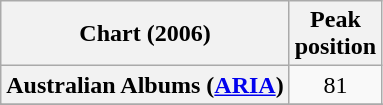<table class="wikitable sortable plainrowheaders" style="text-align:center">
<tr>
<th scope="col">Chart (2006)</th>
<th scope="col">Peak<br> position</th>
</tr>
<tr>
<th scope="row">Australian Albums (<a href='#'>ARIA</a>)</th>
<td>81</td>
</tr>
<tr>
</tr>
<tr>
</tr>
<tr>
</tr>
<tr>
</tr>
<tr>
</tr>
<tr>
</tr>
<tr>
</tr>
<tr>
</tr>
<tr>
</tr>
<tr>
</tr>
<tr>
</tr>
<tr>
</tr>
</table>
